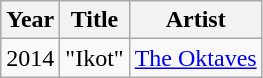<table class="wikitable">
<tr>
<th>Year</th>
<th>Title</th>
<th>Artist</th>
</tr>
<tr>
<td>2014</td>
<td>"Ikot"</td>
<td><a href='#'>The Oktaves</a></td>
</tr>
</table>
